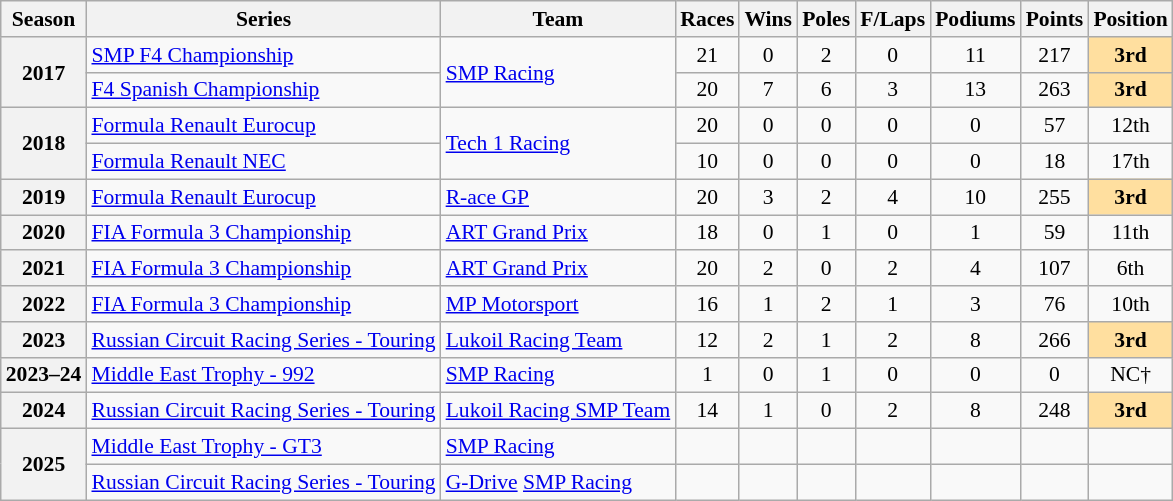<table class="wikitable" style="font-size: 90%; text-align:center">
<tr>
<th>Season</th>
<th>Series</th>
<th>Team</th>
<th>Races</th>
<th>Wins</th>
<th>Poles</th>
<th>F/Laps</th>
<th>Podiums</th>
<th>Points</th>
<th>Position</th>
</tr>
<tr>
<th rowspan=2>2017</th>
<td align=left><a href='#'>SMP F4 Championship</a></td>
<td align=left rowspan=2><a href='#'>SMP Racing</a></td>
<td>21</td>
<td>0</td>
<td>2</td>
<td>0</td>
<td>11</td>
<td>217</td>
<td style="background:#FFDF9F;"><strong>3rd</strong></td>
</tr>
<tr>
<td align=left><a href='#'>F4 Spanish Championship</a></td>
<td>20</td>
<td>7</td>
<td>6</td>
<td>3</td>
<td>13</td>
<td>263</td>
<td style="background:#FFDF9F;"><strong>3rd</strong></td>
</tr>
<tr>
<th rowspan=2>2018</th>
<td align=left><a href='#'>Formula Renault Eurocup</a></td>
<td align=left rowspan=2><a href='#'>Tech 1 Racing</a></td>
<td>20</td>
<td>0</td>
<td>0</td>
<td>0</td>
<td>0</td>
<td>57</td>
<td>12th</td>
</tr>
<tr>
<td align=left><a href='#'>Formula Renault NEC</a></td>
<td>10</td>
<td>0</td>
<td>0</td>
<td>0</td>
<td>0</td>
<td>18</td>
<td>17th</td>
</tr>
<tr>
<th>2019</th>
<td align=left><a href='#'>Formula Renault Eurocup</a></td>
<td align=left><a href='#'>R-ace GP</a></td>
<td>20</td>
<td>3</td>
<td>2</td>
<td>4</td>
<td>10</td>
<td>255</td>
<td style="background:#FFDF9F;"><strong>3rd</strong></td>
</tr>
<tr>
<th>2020</th>
<td align=left><a href='#'>FIA Formula 3 Championship</a></td>
<td align=left><a href='#'>ART Grand Prix</a></td>
<td>18</td>
<td>0</td>
<td>1</td>
<td>0</td>
<td>1</td>
<td>59</td>
<td>11th</td>
</tr>
<tr>
<th>2021</th>
<td align=left><a href='#'>FIA Formula 3 Championship</a></td>
<td align=left><a href='#'>ART Grand Prix</a></td>
<td>20</td>
<td>2</td>
<td>0</td>
<td>2</td>
<td>4</td>
<td>107</td>
<td>6th</td>
</tr>
<tr>
<th>2022</th>
<td align=left><a href='#'>FIA Formula 3 Championship</a></td>
<td align=left><a href='#'>MP Motorsport</a></td>
<td>16</td>
<td>1</td>
<td>2</td>
<td>1</td>
<td>3</td>
<td>76</td>
<td>10th</td>
</tr>
<tr>
<th>2023</th>
<td align=left><a href='#'>Russian Circuit Racing Series - Touring</a></td>
<td align=left><a href='#'>Lukoil Racing Team</a></td>
<td>12</td>
<td>2</td>
<td>1</td>
<td>2</td>
<td>8</td>
<td>266</td>
<td style="background:#FFDF9F;"><strong>3rd</strong></td>
</tr>
<tr>
<th>2023–24</th>
<td style="text-align:left;"><a href='#'>Middle East Trophy - 992</a></td>
<td style="text-align:left;"><a href='#'>SMP Racing</a></td>
<td>1</td>
<td>0</td>
<td>1</td>
<td>0</td>
<td>0</td>
<td>0</td>
<td>NC†</td>
</tr>
<tr>
<th>2024</th>
<td align=left><a href='#'>Russian Circuit Racing Series - Touring</a></td>
<td align=left><a href='#'>Lukoil Racing SMP Team</a></td>
<td>14</td>
<td>1</td>
<td>0</td>
<td>2</td>
<td>8</td>
<td>248</td>
<td style="background:#FFDF9F;"><strong>3rd</strong></td>
</tr>
<tr>
<th rowspan="2">2025</th>
<td align=left><a href='#'>Middle East Trophy - GT3</a></td>
<td align=left><a href='#'>SMP Racing</a></td>
<td></td>
<td></td>
<td></td>
<td></td>
<td></td>
<td></td>
<td></td>
</tr>
<tr>
<td align="left"><a href='#'>Russian Circuit Racing Series - Touring</a></td>
<td align="left"><a href='#'>G-Drive</a> <a href='#'>SMP Racing</a></td>
<td></td>
<td></td>
<td></td>
<td></td>
<td></td>
<td></td>
<td></td>
</tr>
</table>
